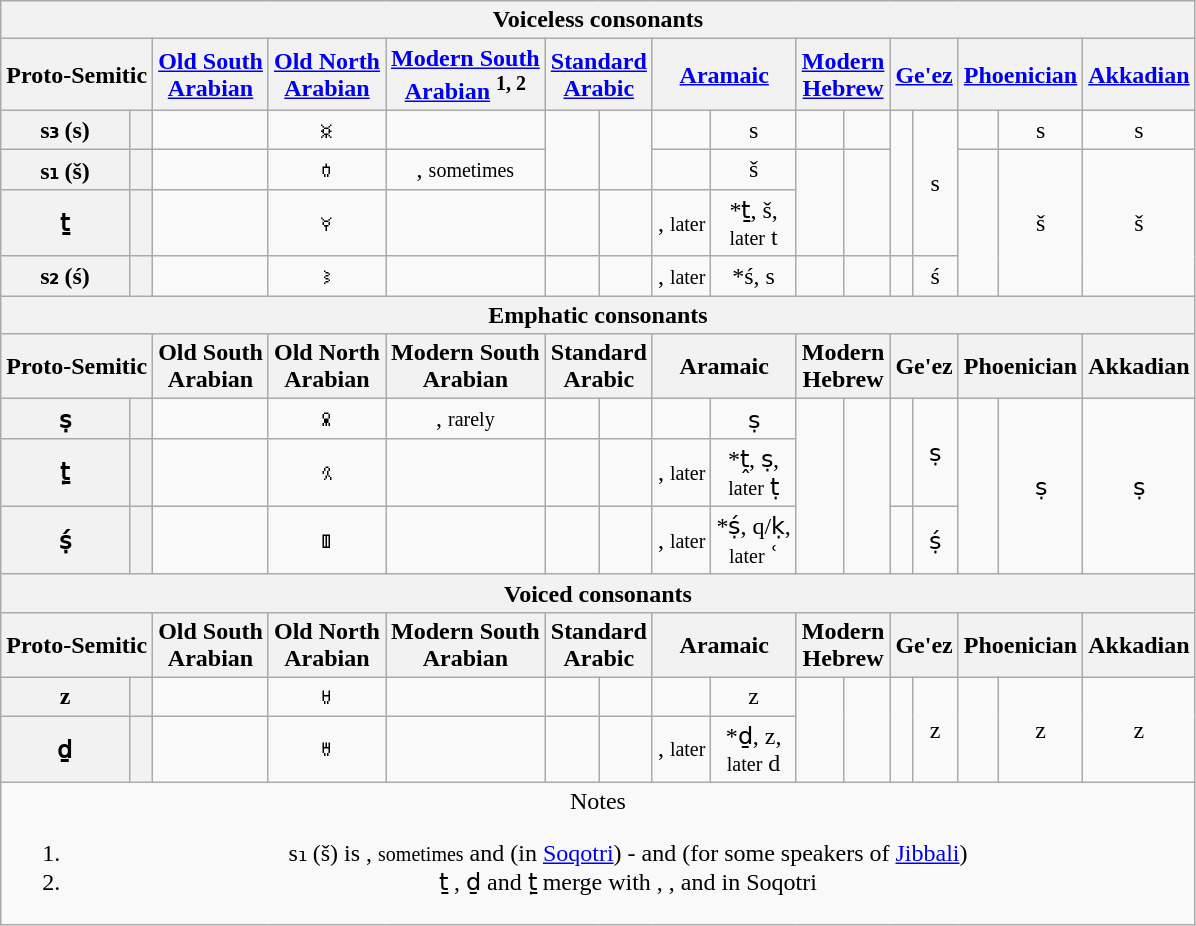<table class="wikitable" style="text-align:center;">
<tr>
<th colspan="16">Voiceless consonants</th>
</tr>
<tr>
<th colspan="2">Proto-Semitic</th>
<th><a href='#'>Old South<br>Arabian</a></th>
<th><a href='#'>Old North<br>Arabian</a></th>
<th><a href='#'>Modern South<br>Arabian</a> <sup>1, 2</sup></th>
<th colspan="2"><a href='#'>Standard<br>Arabic</a></th>
<th colspan="2"><a href='#'>Aramaic</a></th>
<th colspan="2"><a href='#'>Modern<br>Hebrew</a></th>
<th colspan="2"><a href='#'>Ge'ez</a></th>
<th colspan="2"><a href='#'>Phoenician</a></th>
<th><a href='#'>Akkadian</a></th>
</tr>
<tr>
<th>s₃ (s)</th>
<th></th>
<td></td>
<td>𐪏</td>
<td></td>
<td rowspan="2"><big></big></td>
<td rowspan="2"></td>
<td></td>
<td>s</td>
<td></td>
<td></td>
<td rowspan="3"></td>
<td rowspan="3">s</td>
<td></td>
<td>s</td>
<td>s</td>
</tr>
<tr>
<th>s₁ (š)</th>
<th></th>
<td></td>
<td>𐪊</td>
<td>, <small>sometimes</small> </td>
<td></td>
<td>š</td>
<td rowspan="2"></td>
<td rowspan="2"></td>
<td rowspan="3"></td>
<td rowspan="3">š</td>
<td rowspan="3">š</td>
</tr>
<tr>
<th>ṯ</th>
<th></th>
<td></td>
<td>𐪛</td>
<td></td>
<td><big></big></td>
<td></td>
<td>, <small>later</small> </td>
<td>*ṯ, š,<br><small>later</small> t</td>
</tr>
<tr>
<th>s₂ (ś)</th>
<th></th>
<td></td>
<td>𐪆</td>
<td></td>
<td><big></big></td>
<td></td>
<td>, <small>later</small> </td>
<td>*ś, s</td>
<td></td>
<td></td>
<td></td>
<td>ś</td>
</tr>
<tr>
<th colspan="16">Emphatic consonants</th>
</tr>
<tr>
<th colspan="2">Proto-Semitic</th>
<th>Old South<br>Arabian</th>
<th>Old North<br>Arabian</th>
<th>Modern South<br>Arabian</th>
<th colspan="2">Standard<br>Arabic</th>
<th colspan="2">Aramaic</th>
<th colspan="2">Modern<br>Hebrew</th>
<th colspan="2">Ge'ez</th>
<th colspan="2">Phoenician</th>
<th>Akkadian</th>
</tr>
<tr>
<th>ṣ</th>
<th></th>
<td></td>
<td>𐪎</td>
<td>, <small>rarely</small> </td>
<td><big></big></td>
<td></td>
<td></td>
<td>ṣ</td>
<td rowspan="3"></td>
<td rowspan="3"></td>
<td rowspan="2"></td>
<td rowspan="2">ṣ</td>
<td rowspan="3"></td>
<td rowspan="3">ṣ</td>
<td rowspan="3">ṣ</td>
</tr>
<tr>
<th>ṯ̣</th>
<th></th>
<td></td>
<td>𐪜</td>
<td></td>
<td><big></big></td>
<td></td>
<td>, <small>later</small> </td>
<td>*ṱ, ṣ,<br><small>later</small> ṭ</td>
</tr>
<tr>
<th>ṣ́</th>
<th></th>
<td></td>
<td>𐪓</td>
<td></td>
<td><big></big></td>
<td></td>
<td>, <small>later</small> </td>
<td>*ṣ́, q/ḳ,<br><small>later</small> ʿ</td>
<td></td>
<td>ṣ́</td>
</tr>
<tr>
<th colspan="16">Voiced consonants</th>
</tr>
<tr>
<th colspan="2">Proto-Semitic</th>
<th>Old South<br>Arabian</th>
<th>Old North<br>Arabian</th>
<th>Modern South<br>Arabian</th>
<th colspan="2">Standard<br>Arabic</th>
<th colspan="2">Aramaic</th>
<th colspan="2">Modern<br>Hebrew</th>
<th colspan="2">Ge'ez</th>
<th colspan="2">Phoenician</th>
<th>Akkadian</th>
</tr>
<tr>
<th>z</th>
<th></th>
<td></td>
<td>𐪘</td>
<td></td>
<td><big></big></td>
<td></td>
<td></td>
<td>z</td>
<td rowspan="2"></td>
<td rowspan="2"></td>
<td rowspan="2"></td>
<td rowspan="2">z</td>
<td rowspan="2"></td>
<td rowspan="2">z</td>
<td rowspan="2">z</td>
</tr>
<tr>
<th>ḏ</th>
<th></th>
<td></td>
<td>𐪙</td>
<td></td>
<td><big></big></td>
<td></td>
<td>, <small>later</small> </td>
<td>*ḏ, z,<br><small>later</small> d</td>
</tr>
<tr>
<td colspan="16">Notes<br><ol><li>s₁ (š) is , <small>sometimes</small>  and  (in <a href='#'>Soqotri</a>) -  and  (for some speakers of <a href='#'>Jibbali</a>)</li><li>ṯ , ḏ  and ṯ̣  merge with , , and  in Soqotri</li></ol></td>
</tr>
</table>
